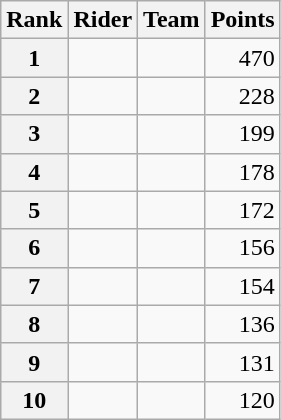<table class="wikitable">
<tr>
<th scope="col">Rank</th>
<th scope="col">Rider</th>
<th scope="col">Team</th>
<th scope="col">Points</th>
</tr>
<tr>
<th scope="row">1</th>
<td>  </td>
<td></td>
<td style="text-align:right;">470</td>
</tr>
<tr>
<th scope="row">2</th>
<td></td>
<td></td>
<td style="text-align:right;">228</td>
</tr>
<tr>
<th scope="row">3</th>
<td></td>
<td></td>
<td style="text-align:right;">199</td>
</tr>
<tr>
<th scope="row">4</th>
<td></td>
<td></td>
<td style="text-align:right;">178</td>
</tr>
<tr>
<th scope="row">5</th>
<td></td>
<td></td>
<td style="text-align:right;">172</td>
</tr>
<tr>
<th scope="row">6</th>
<td></td>
<td></td>
<td style="text-align:right;">156</td>
</tr>
<tr>
<th scope="row">7</th>
<td></td>
<td></td>
<td style="text-align:right;">154</td>
</tr>
<tr>
<th scope="row">8</th>
<td></td>
<td></td>
<td style="text-align:right;">136</td>
</tr>
<tr>
<th scope="row">9</th>
<td> </td>
<td></td>
<td style="text-align:right;">131</td>
</tr>
<tr>
<th scope="row">10</th>
<td> </td>
<td></td>
<td style="text-align:right;">120</td>
</tr>
</table>
